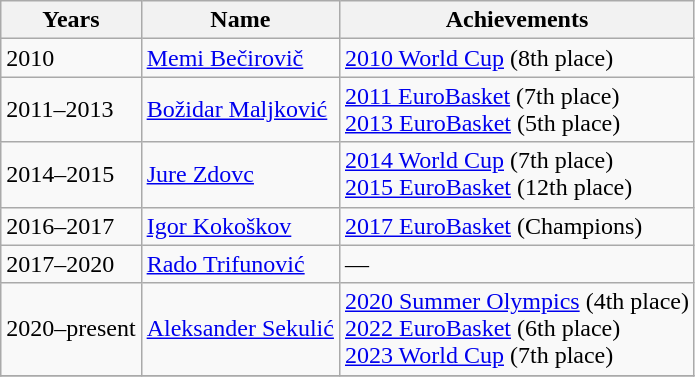<table class="wikitable">
<tr>
<th>Years</th>
<th>Name</th>
<th>Achievements</th>
</tr>
<tr>
<td>2010</td>
<td><a href='#'>Memi Bečirovič</a></td>
<td><a href='#'>2010 World Cup</a> (8th place)</td>
</tr>
<tr>
<td>2011–2013</td>
<td><a href='#'>Božidar Maljković</a></td>
<td><a href='#'>2011 EuroBasket</a> (7th place)<br> <a href='#'>2013 EuroBasket</a> (5th place)</td>
</tr>
<tr>
<td>2014–2015</td>
<td><a href='#'>Jure Zdovc</a></td>
<td><a href='#'>2014 World Cup</a> (7th place)<br> <a href='#'>2015 EuroBasket</a> (12th place)</td>
</tr>
<tr>
<td>2016–2017</td>
<td><a href='#'>Igor Kokoškov</a></td>
<td><a href='#'>2017 EuroBasket</a> (Champions)</td>
</tr>
<tr>
<td>2017–2020</td>
<td><a href='#'>Rado Trifunović</a></td>
<td>—</td>
</tr>
<tr>
<td>2020–present</td>
<td><a href='#'>Aleksander Sekulić</a></td>
<td><a href='#'>2020 Summer Olympics</a> (4th place)<br> <a href='#'>2022 EuroBasket</a> (6th place)<br> <a href='#'>2023 World Cup</a> (7th place)</td>
</tr>
<tr>
</tr>
</table>
